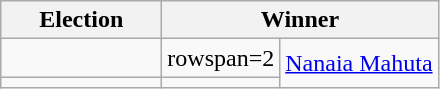<table class=wikitable>
<tr>
<th width=100>Election</th>
<th width=175 colspan=2>Winner</th>
</tr>
<tr>
<td></td>
<td>rowspan=2 </td>
<td rowspan=2><a href='#'>Nanaia Mahuta</a></td>
</tr>
<tr>
<td></td>
</tr>
</table>
